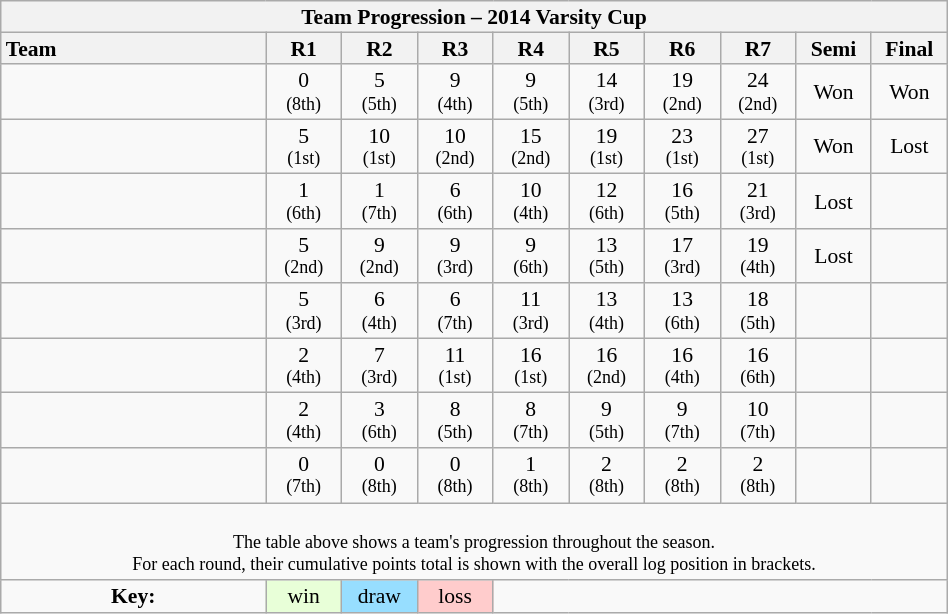<table class="wikitable collapsible" style="text-align:center; line-height:100%; width:50%; font-size:90%">
<tr>
<th colspan=100%>Team Progression – 2014 Varsity Cup</th>
</tr>
<tr>
<th style="text-align:left; width:28%;">Team</th>
<th style="width:8%;">R1</th>
<th style="width:8%;">R2</th>
<th style="width:8%;">R3</th>
<th style="width:8%;">R4</th>
<th style="width:8%;">R5</th>
<th style="width:8%;">R6</th>
<th style="width:8%;">R7</th>
<th style="width:8%;">Semi</th>
<th style="width:8%;">Final</th>
</tr>
<tr>
<td align=left></td>
<td>0 <br><small>(8th)</small></td>
<td>5 <br><small>(5th)</small></td>
<td>9 <br><small>(4th)</small></td>
<td>9 <br><small>(5th)</small></td>
<td>14 <br><small>(3rd)</small></td>
<td>19 <br><small>(2nd)</small></td>
<td>24 <br><small>(2nd)</small></td>
<td>Won</td>
<td>Won</td>
</tr>
<tr>
<td align=left></td>
<td>5 <br><small>(1st)</small></td>
<td>10 <br><small>(1st)</small></td>
<td>10 <br><small>(2nd)</small></td>
<td>15 <br><small>(2nd)</small></td>
<td>19 <br><small>(1st)</small></td>
<td>23 <br><small>(1st)</small></td>
<td>27 <br><small>(1st)</small></td>
<td>Won</td>
<td>Lost</td>
</tr>
<tr>
<td align=left></td>
<td>1 <br><small>(6th)</small></td>
<td>1 <br><small>(7th)</small></td>
<td>6 <br><small>(6th)</small></td>
<td>10 <br><small>(4th)</small></td>
<td>12 <br><small>(6th)</small></td>
<td>16 <br><small>(5th)</small></td>
<td>21 <br><small>(3rd)</small></td>
<td>Lost</td>
<td> </td>
</tr>
<tr>
<td align=left></td>
<td>5 <br><small>(2nd)</small></td>
<td>9 <br><small>(2nd)</small></td>
<td>9 <br><small>(3rd)</small></td>
<td>9 <br><small>(6th)</small></td>
<td>13 <br><small>(5th)</small></td>
<td>17 <br><small>(3rd)</small></td>
<td>19 <br><small>(4th)</small></td>
<td>Lost</td>
<td> </td>
</tr>
<tr>
<td align=left></td>
<td>5 <br><small>(3rd)</small></td>
<td>6 <br><small>(4th)</small></td>
<td>6 <br><small>(7th)</small></td>
<td>11 <br><small>(3rd)</small></td>
<td>13 <br><small>(4th)</small></td>
<td>13 <br><small>(6th)</small></td>
<td>18 <br><small>(5th)</small></td>
<td> </td>
<td> </td>
</tr>
<tr>
<td align=left></td>
<td>2 <br><small>(4th)</small></td>
<td>7 <br><small>(3rd)</small></td>
<td>11 <br><small>(1st)</small></td>
<td>16 <br><small>(1st)</small></td>
<td>16 <br><small>(2nd)</small></td>
<td>16 <br><small>(4th)</small></td>
<td>16 <br><small>(6th)</small></td>
<td> </td>
<td> </td>
</tr>
<tr>
<td align=left></td>
<td>2 <br><small>(4th)</small></td>
<td>3 <br><small>(6th)</small></td>
<td>8 <br><small>(5th)</small></td>
<td>8 <br><small>(7th)</small></td>
<td>9 <br><small>(5th)</small></td>
<td>9 <br><small>(7th)</small></td>
<td>10 <br><small>(7th)</small></td>
<td> </td>
<td> </td>
</tr>
<tr>
<td align=left></td>
<td>0 <br><small>(7th)</small></td>
<td>0 <br><small>(8th)</small></td>
<td>0 <br><small>(8th)</small></td>
<td>1 <br><small>(8th)</small></td>
<td>2 <br><small>(8th)</small></td>
<td>2 <br><small>(8th)</small></td>
<td>2 <br><small>(8th)</small></td>
<td> </td>
<td> </td>
</tr>
<tr>
<td colspan="100%" style="text-align:center;"><br><small>The table above shows a team's progression throughout the season.<br>For each round, their cumulative points total is shown with the overall log position in brackets.</small></td>
</tr>
<tr>
<td><strong>Key:</strong></td>
<td style="background:#E8FFD8;">win</td>
<td style="background:#97DEFF;">draw</td>
<td style="background:#FFCCCC;">loss</td>
<td colspan=100%></td>
</tr>
</table>
